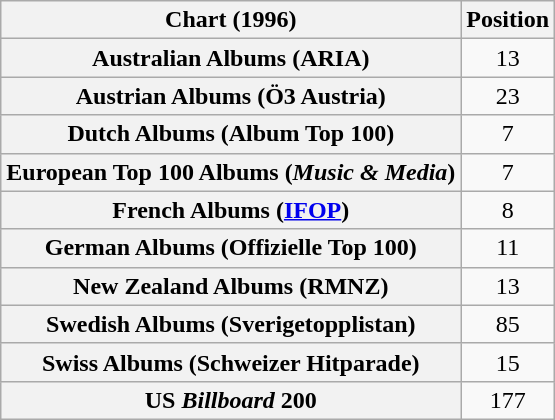<table class="wikitable plainrowheaders sortable">
<tr>
<th>Chart (1996)</th>
<th>Position</th>
</tr>
<tr>
<th scope="row">Australian Albums (ARIA)</th>
<td align=center>13</td>
</tr>
<tr>
<th scope="row">Austrian Albums (Ö3 Austria)</th>
<td align=center>23</td>
</tr>
<tr>
<th scope="row">Dutch Albums (Album Top 100)</th>
<td align=center>7</td>
</tr>
<tr>
<th scope="row">European Top 100 Albums (<em>Music & Media</em>)</th>
<td align=center>7</td>
</tr>
<tr>
<th scope="row">French Albums (<a href='#'>IFOP</a>)</th>
<td align=center>8</td>
</tr>
<tr>
<th scope="row">German Albums (Offizielle Top 100)</th>
<td align=center>11</td>
</tr>
<tr>
<th scope="row">New Zealand Albums (RMNZ)</th>
<td align=center>13</td>
</tr>
<tr>
<th scope="row">Swedish Albums (Sverigetopplistan)</th>
<td align="center">85</td>
</tr>
<tr>
<th scope="row">Swiss Albums (Schweizer Hitparade)</th>
<td align=center>15</td>
</tr>
<tr>
<th scope="row">US <em>Billboard</em> 200</th>
<td align=center>177</td>
</tr>
</table>
